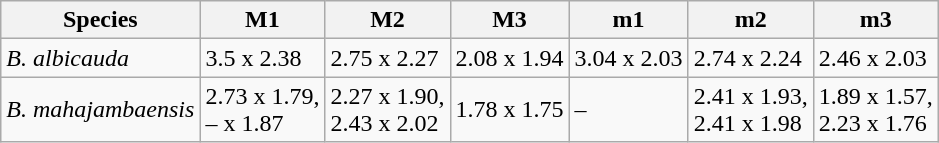<table class="wikitable" style="float: right; margin-left: 0.5em; margin-top: 0em">
<tr>
<th>Species</th>
<th>M1</th>
<th>M2</th>
<th>M3</th>
<th>m1</th>
<th>m2</th>
<th>m3</th>
</tr>
<tr>
<td><em>B. albicauda</em></td>
<td>3.5 x 2.38</td>
<td>2.75 x 2.27</td>
<td>2.08 x 1.94</td>
<td>3.04 x 2.03</td>
<td>2.74 x 2.24</td>
<td>2.46 x 2.03</td>
</tr>
<tr>
<td><em>B. mahajambaensis</em></td>
<td>2.73 x 1.79,<br>– x 1.87</td>
<td>2.27 x 1.90,<br>2.43 x 2.02</td>
<td>1.78 x 1.75</td>
<td>–</td>
<td>2.41 x 1.93,<br>2.41 x 1.98</td>
<td>1.89 x 1.57,<br>2.23 x 1.76</td>
</tr>
</table>
